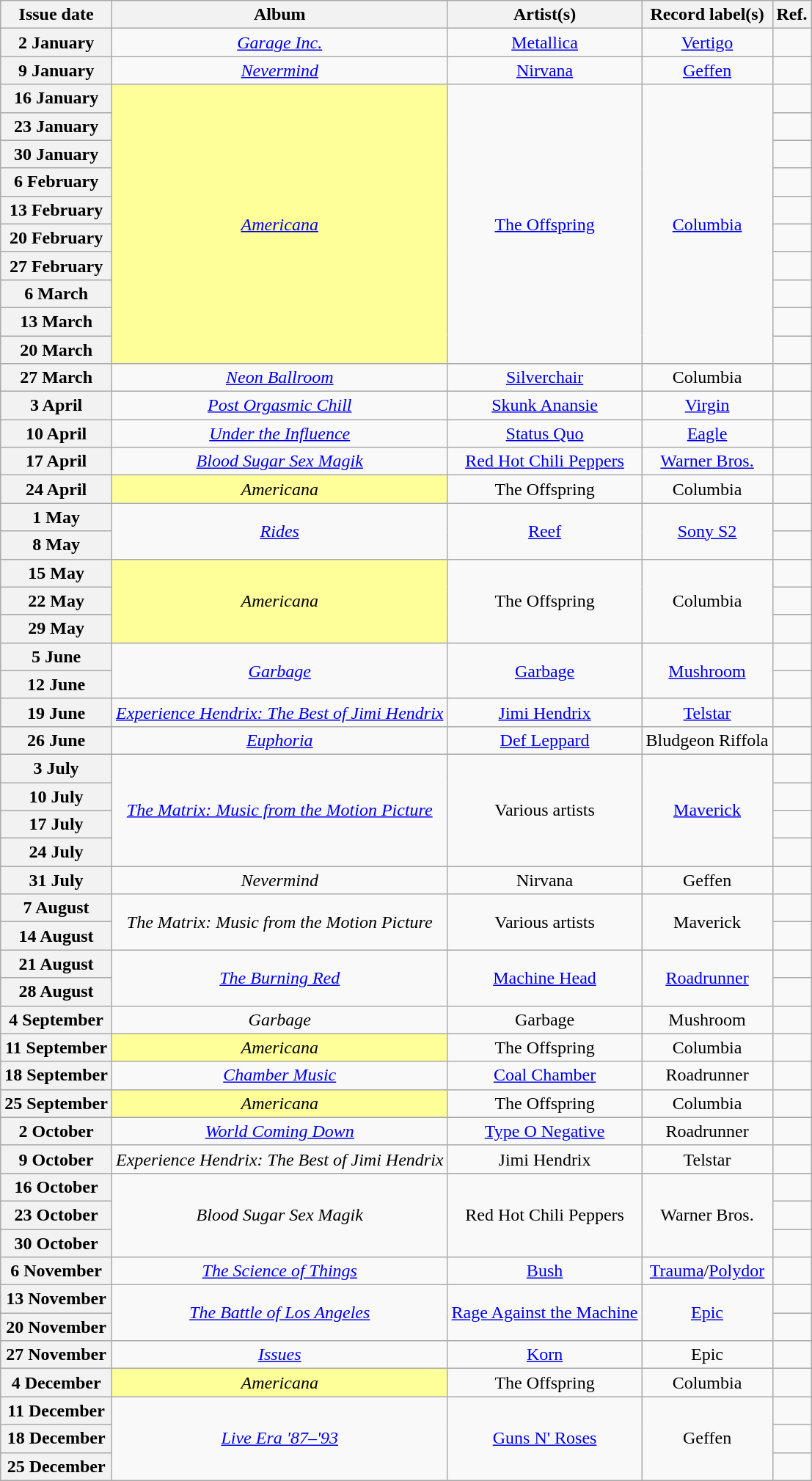<table class="wikitable plainrowheaders" style="text-align:center">
<tr>
<th scope="col">Issue date</th>
<th scope="col">Album</th>
<th scope="col">Artist(s)</th>
<th scope="col">Record label(s)</th>
<th scope="col">Ref.</th>
</tr>
<tr>
<th scope="row">2 January</th>
<td><em><a href='#'>Garage Inc.</a></em></td>
<td><a href='#'>Metallica</a></td>
<td><a href='#'>Vertigo</a></td>
<td></td>
</tr>
<tr>
<th scope="row">9 January</th>
<td><em><a href='#'>Nevermind</a></em></td>
<td><a href='#'>Nirvana</a></td>
<td><a href='#'>Geffen</a></td>
<td></td>
</tr>
<tr>
<th scope="row">16 January</th>
<td rowspan="10" style="background-color:#FFFF99"><em><a href='#'>Americana</a></em> </td>
<td rowspan="10"><a href='#'>The Offspring</a></td>
<td rowspan="10"><a href='#'>Columbia</a></td>
<td></td>
</tr>
<tr>
<th scope="row">23 January</th>
<td></td>
</tr>
<tr>
<th scope="row">30 January</th>
<td></td>
</tr>
<tr>
<th scope="row">6 February</th>
<td></td>
</tr>
<tr>
<th scope="row">13 February</th>
<td></td>
</tr>
<tr>
<th scope="row">20 February</th>
<td></td>
</tr>
<tr>
<th scope="row">27 February</th>
<td></td>
</tr>
<tr>
<th scope="row">6 March</th>
<td></td>
</tr>
<tr>
<th scope="row">13 March</th>
<td></td>
</tr>
<tr>
<th scope="row">20 March</th>
<td></td>
</tr>
<tr>
<th scope="row">27 March</th>
<td><em><a href='#'>Neon Ballroom</a></em></td>
<td><a href='#'>Silverchair</a></td>
<td>Columbia</td>
<td></td>
</tr>
<tr>
<th scope="row">3 April</th>
<td><em><a href='#'>Post Orgasmic Chill</a></em></td>
<td><a href='#'>Skunk Anansie</a></td>
<td><a href='#'>Virgin</a></td>
<td></td>
</tr>
<tr>
<th scope="row">10 April</th>
<td><em><a href='#'>Under the Influence</a></em></td>
<td><a href='#'>Status Quo</a></td>
<td><a href='#'>Eagle</a></td>
<td></td>
</tr>
<tr>
<th scope="row">17 April</th>
<td><em><a href='#'>Blood Sugar Sex Magik</a></em></td>
<td><a href='#'>Red Hot Chili Peppers</a></td>
<td><a href='#'>Warner Bros.</a></td>
<td></td>
</tr>
<tr>
<th scope="row">24 April</th>
<td style="background-color:#FFFF99"><em>Americana</em> </td>
<td>The Offspring</td>
<td>Columbia</td>
<td></td>
</tr>
<tr>
<th scope="row">1 May</th>
<td rowspan="2"><em><a href='#'>Rides</a></em></td>
<td rowspan="2"><a href='#'>Reef</a></td>
<td rowspan="2"><a href='#'>Sony S2</a></td>
<td></td>
</tr>
<tr>
<th scope="row">8 May</th>
<td></td>
</tr>
<tr>
<th scope="row">15 May</th>
<td rowspan="3" style="background-color:#FFFF99"><em>Americana</em> </td>
<td rowspan="3">The Offspring</td>
<td rowspan="3">Columbia</td>
<td></td>
</tr>
<tr>
<th scope="row">22 May</th>
<td></td>
</tr>
<tr>
<th scope="row">29 May</th>
<td></td>
</tr>
<tr>
<th scope="row">5 June</th>
<td rowspan="2"><em><a href='#'>Garbage</a></em></td>
<td rowspan="2"><a href='#'>Garbage</a></td>
<td rowspan="2"><a href='#'>Mushroom</a></td>
<td></td>
</tr>
<tr>
<th scope="row">12 June</th>
<td></td>
</tr>
<tr>
<th scope="row">19 June</th>
<td><em><a href='#'>Experience Hendrix: The Best of Jimi Hendrix</a></em></td>
<td><a href='#'>Jimi Hendrix</a></td>
<td><a href='#'>Telstar</a></td>
<td></td>
</tr>
<tr>
<th scope="row">26 June</th>
<td><em><a href='#'>Euphoria</a></em></td>
<td><a href='#'>Def Leppard</a></td>
<td>Bludgeon Riffola</td>
<td></td>
</tr>
<tr>
<th scope="row">3 July</th>
<td rowspan="4"><em><a href='#'>The Matrix: Music from the Motion Picture</a></em></td>
<td rowspan="4">Various artists</td>
<td rowspan="4"><a href='#'>Maverick</a></td>
<td></td>
</tr>
<tr>
<th scope="row">10 July</th>
<td></td>
</tr>
<tr>
<th scope="row">17 July</th>
<td></td>
</tr>
<tr>
<th scope="row">24 July</th>
<td></td>
</tr>
<tr>
<th scope="row">31 July</th>
<td><em>Nevermind</em></td>
<td>Nirvana</td>
<td>Geffen</td>
<td></td>
</tr>
<tr>
<th scope="row">7 August</th>
<td rowspan="2"><em>The Matrix: Music from the Motion Picture</em></td>
<td rowspan="2">Various artists</td>
<td rowspan="2">Maverick</td>
<td></td>
</tr>
<tr>
<th scope="row">14 August</th>
<td></td>
</tr>
<tr>
<th scope="row">21 August</th>
<td rowspan="2"><em><a href='#'>The Burning Red</a></em></td>
<td rowspan="2"><a href='#'>Machine Head</a></td>
<td rowspan="2"><a href='#'>Roadrunner</a></td>
<td></td>
</tr>
<tr>
<th scope="row">28 August</th>
<td></td>
</tr>
<tr>
<th scope="row">4 September</th>
<td><em>Garbage</em></td>
<td>Garbage</td>
<td>Mushroom</td>
<td></td>
</tr>
<tr>
<th scope="row">11 September</th>
<td style="background-color:#FFFF99"><em>Americana</em> </td>
<td>The Offspring</td>
<td>Columbia</td>
<td></td>
</tr>
<tr>
<th scope="row">18 September</th>
<td><em><a href='#'>Chamber Music</a></em></td>
<td><a href='#'>Coal Chamber</a></td>
<td>Roadrunner</td>
<td></td>
</tr>
<tr>
<th scope="row">25 September</th>
<td style="background-color:#FFFF99"><em>Americana</em> </td>
<td>The Offspring</td>
<td>Columbia</td>
<td></td>
</tr>
<tr>
<th scope="row">2 October</th>
<td><em><a href='#'>World Coming Down</a></em></td>
<td><a href='#'>Type O Negative</a></td>
<td>Roadrunner</td>
<td></td>
</tr>
<tr>
<th scope="row">9 October</th>
<td><em>Experience Hendrix: The Best of Jimi Hendrix</em></td>
<td>Jimi Hendrix</td>
<td>Telstar</td>
<td></td>
</tr>
<tr>
<th scope="row">16 October</th>
<td rowspan="3"><em>Blood Sugar Sex Magik</em></td>
<td rowspan="3">Red Hot Chili Peppers</td>
<td rowspan="3">Warner Bros.</td>
<td></td>
</tr>
<tr>
<th scope="row">23 October</th>
<td></td>
</tr>
<tr>
<th scope="row">30 October</th>
<td></td>
</tr>
<tr>
<th scope="row">6 November</th>
<td><em><a href='#'>The Science of Things</a></em></td>
<td><a href='#'>Bush</a></td>
<td><a href='#'>Trauma</a>/<a href='#'>Polydor</a></td>
<td></td>
</tr>
<tr>
<th scope="row">13 November</th>
<td rowspan="2"><em><a href='#'>The Battle of Los Angeles</a></em></td>
<td rowspan="2"><a href='#'>Rage Against the Machine</a></td>
<td rowspan="2"><a href='#'>Epic</a></td>
<td></td>
</tr>
<tr>
<th scope="row">20 November</th>
<td></td>
</tr>
<tr>
<th scope="row">27 November</th>
<td><em><a href='#'>Issues</a></em></td>
<td><a href='#'>Korn</a></td>
<td>Epic</td>
<td></td>
</tr>
<tr>
<th scope="row">4 December</th>
<td style="background-color:#FFFF99"><em>Americana</em> </td>
<td>The Offspring</td>
<td>Columbia</td>
<td></td>
</tr>
<tr>
<th scope="row">11 December</th>
<td rowspan="3"><em><a href='#'>Live Era '87–'93</a></em></td>
<td rowspan="3"><a href='#'>Guns N' Roses</a></td>
<td rowspan="3">Geffen</td>
<td></td>
</tr>
<tr>
<th scope="row">18 December</th>
<td></td>
</tr>
<tr>
<th scope="row">25 December</th>
<td></td>
</tr>
</table>
